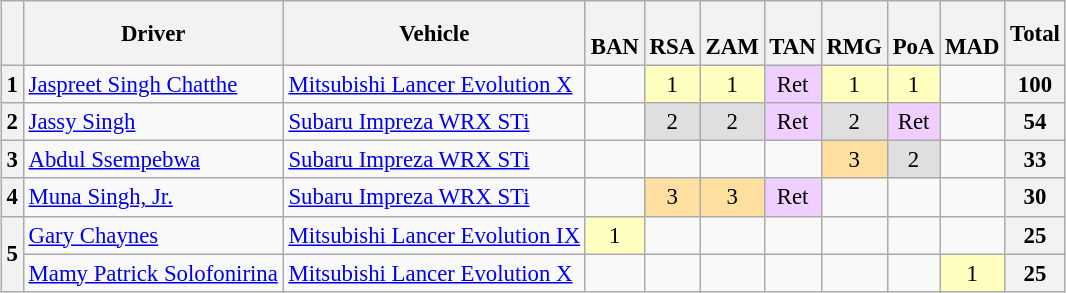<table>
<tr>
<td valign="top"><br><table class="wikitable" style="font-size: 95%; text-align: center;">
<tr>
<th></th>
<th>Driver</th>
<th>Vehicle</th>
<th><br>BAN</th>
<th><br>RSA</th>
<th><br>ZAM</th>
<th><br>TAN</th>
<th><br>RMG</th>
<th><br>PoA</th>
<th><br>MAD</th>
<th>Total</th>
</tr>
<tr>
<th>1</th>
<td align=left> <a href='#'>Jaspreet Singh Chatthe</a></td>
<td align=left><a href='#'>Mitsubishi Lancer Evolution X</a></td>
<td></td>
<td style="background:#ffffbf;">1</td>
<td style="background:#ffffbf;">1</td>
<td style="background:#efcfff;">Ret</td>
<td style="background:#ffffbf;">1</td>
<td style="background:#ffffbf;">1</td>
<td></td>
<th>100</th>
</tr>
<tr>
<th>2</th>
<td align=left> <a href='#'>Jassy Singh</a></td>
<td align=left><a href='#'>Subaru Impreza WRX STi</a></td>
<td></td>
<td style="background:#dfdfdf;">2</td>
<td style="background:#dfdfdf;">2</td>
<td style="background:#efcfff;">Ret</td>
<td style="background:#dfdfdf;">2</td>
<td style="background:#efcfff;">Ret</td>
<td></td>
<th>54</th>
</tr>
<tr>
<th>3</th>
<td align=left> <a href='#'>Abdul Ssempebwa</a></td>
<td align=left><a href='#'>Subaru Impreza WRX STi</a></td>
<td></td>
<td></td>
<td></td>
<td></td>
<td style="background:#ffdf9f;">3</td>
<td style="background:#dfdfdf;">2</td>
<td></td>
<th>33</th>
</tr>
<tr>
<th>4</th>
<td align=left> <a href='#'>Muna Singh, Jr.</a></td>
<td align=left><a href='#'>Subaru Impreza WRX STi</a></td>
<td></td>
<td style="background:#ffdf9f;">3</td>
<td style="background:#ffdf9f;">3</td>
<td style="background:#efcfff;">Ret</td>
<td></td>
<td></td>
<td></td>
<th>30</th>
</tr>
<tr>
<th rowspan=2>5</th>
<td align=left> <a href='#'>Gary Chaynes</a></td>
<td align=left><a href='#'>Mitsubishi Lancer Evolution IX</a></td>
<td style="background:#ffffbf;">1</td>
<td></td>
<td></td>
<td></td>
<td></td>
<td></td>
<td></td>
<th>25</th>
</tr>
<tr>
<td align=left> <a href='#'>Mamy Patrick Solofonirina</a></td>
<td align=left><a href='#'>Mitsubishi Lancer Evolution X</a></td>
<td></td>
<td></td>
<td></td>
<td></td>
<td></td>
<td></td>
<td style="background:#ffffbf;">1</td>
<th>25</th>
</tr>
</table>
</td>
<td><br></td>
</tr>
</table>
